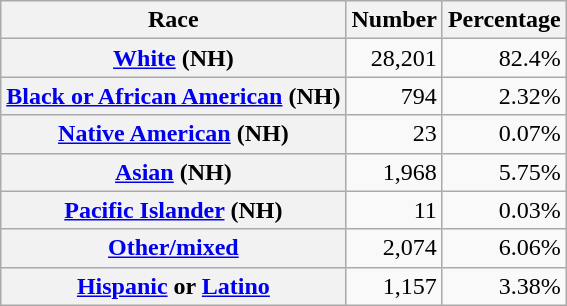<table class="wikitable" style="text-align:right">
<tr>
<th scope="col">Race</th>
<th scope="col">Number</th>
<th scope="col">Percentage</th>
</tr>
<tr>
<th scope="row"><a href='#'>White</a> (NH)</th>
<td>28,201</td>
<td>82.4%</td>
</tr>
<tr>
<th scope="row"><a href='#'>Black or African American</a> (NH)</th>
<td>794</td>
<td>2.32%</td>
</tr>
<tr>
<th scope="row"><a href='#'>Native American</a> (NH)</th>
<td>23</td>
<td>0.07%</td>
</tr>
<tr>
<th scope="row"><a href='#'>Asian</a> (NH)</th>
<td>1,968</td>
<td>5.75%</td>
</tr>
<tr>
<th scope="row"><a href='#'>Pacific Islander</a> (NH)</th>
<td>11</td>
<td>0.03%</td>
</tr>
<tr>
<th scope="row"><a href='#'>Other/mixed</a></th>
<td>2,074</td>
<td>6.06%</td>
</tr>
<tr>
<th scope="row"><a href='#'>Hispanic</a> or <a href='#'>Latino</a></th>
<td>1,157</td>
<td>3.38%</td>
</tr>
</table>
